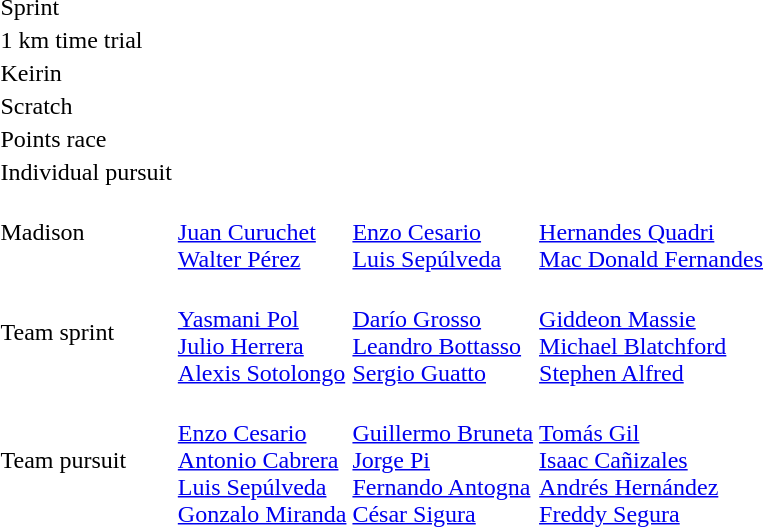<table>
<tr>
<td>Sprint</td>
<td></td>
<td></td>
<td></td>
</tr>
<tr>
<td>1 km time trial</td>
<td></td>
<td></td>
<td></td>
</tr>
<tr>
<td>Keirin</td>
<td></td>
<td></td>
<td></td>
</tr>
<tr>
<td>Scratch</td>
<td></td>
<td></td>
<td></td>
</tr>
<tr>
<td>Points race</td>
<td></td>
<td></td>
<td></td>
</tr>
<tr>
<td>Individual pursuit</td>
<td></td>
<td></td>
<td></td>
</tr>
<tr>
<td>Madison</td>
<td><br><a href='#'>Juan Curuchet</a><br><a href='#'>Walter Pérez</a></td>
<td><br><a href='#'>Enzo Cesario</a><br><a href='#'>Luis Sepúlveda</a></td>
<td><br><a href='#'>Hernandes Quadri</a><br><a href='#'>Mac Donald Fernandes</a></td>
</tr>
<tr>
<td>Team sprint</td>
<td><br><a href='#'>Yasmani Pol</a><br><a href='#'>Julio Herrera</a><br><a href='#'>Alexis Sotolongo</a></td>
<td><br><a href='#'>Darío Grosso</a><br><a href='#'>Leandro Bottasso</a><br><a href='#'>Sergio Guatto</a></td>
<td><br><a href='#'>Giddeon Massie</a><br><a href='#'>Michael Blatchford</a><br><a href='#'>Stephen Alfred</a></td>
</tr>
<tr>
<td>Team pursuit</td>
<td><br><a href='#'>Enzo Cesario</a><br><a href='#'>Antonio Cabrera</a><br><a href='#'>Luis Sepúlveda</a><br><a href='#'>Gonzalo Miranda</a></td>
<td><br><a href='#'>Guillermo Bruneta</a><br><a href='#'>Jorge Pi</a><br><a href='#'>Fernando Antogna</a><br><a href='#'>César Sigura</a></td>
<td><br><a href='#'>Tomás Gil</a><br><a href='#'>Isaac Cañizales</a><br><a href='#'>Andrés Hernández</a><br><a href='#'>Freddy Segura</a></td>
</tr>
</table>
